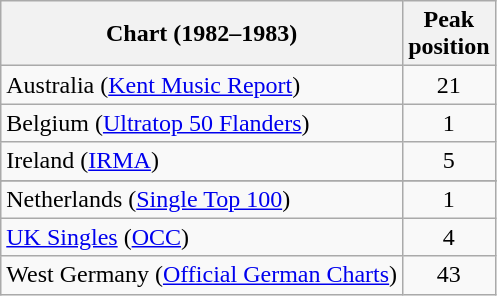<table class="wikitable sortable">
<tr>
<th align="center">Chart (1982–1983)</th>
<th align="center">Peak<br>position</th>
</tr>
<tr>
<td align="left">Australia (<a href='#'>Kent Music Report</a>)</td>
<td align="center">21</td>
</tr>
<tr>
<td align="left">Belgium (<a href='#'>Ultratop 50 Flanders</a>)</td>
<td align="center">1</td>
</tr>
<tr>
<td align="left">Ireland (<a href='#'>IRMA</a>)</td>
<td align="center">5</td>
</tr>
<tr>
</tr>
<tr>
<td align="left">Netherlands (<a href='#'>Single Top 100</a>)</td>
<td align="center">1</td>
</tr>
<tr>
<td align="left"><a href='#'>UK Singles</a> (<a href='#'>OCC</a>)</td>
<td align="center">4</td>
</tr>
<tr>
<td align="left">West Germany (<a href='#'>Official German Charts</a>)</td>
<td align="center">43</td>
</tr>
</table>
